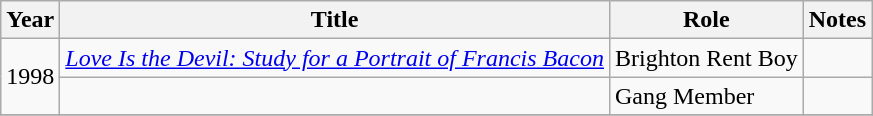<table class="wikitable sortable">
<tr>
<th>Year</th>
<th>Title</th>
<th>Role</th>
<th>Notes</th>
</tr>
<tr>
<td rowspan="2">1998</td>
<td><em><a href='#'>Love Is the Devil: Study for a Portrait of Francis Bacon</a></em></td>
<td>Brighton Rent Boy</td>
<td></td>
</tr>
<tr>
<td><em></em></td>
<td>Gang Member</td>
<td></td>
</tr>
<tr>
</tr>
</table>
